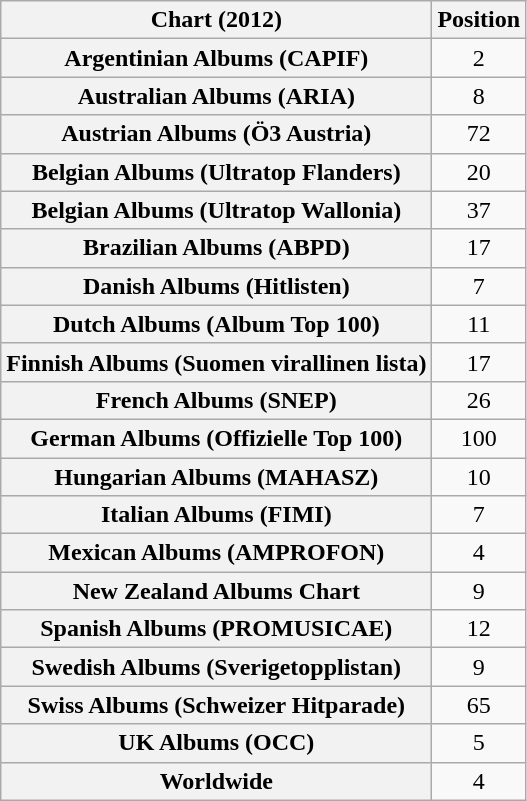<table class="wikitable sortable plainrowheaders">
<tr>
<th>Chart (2012)</th>
<th>Position</th>
</tr>
<tr>
<th scope="row">Argentinian Albums (CAPIF)</th>
<td style="text-align:center;">2</td>
</tr>
<tr>
<th scope="row">Australian Albums (ARIA)</th>
<td align="center">8</td>
</tr>
<tr>
<th scope="row">Austrian Albums (Ö3 Austria)</th>
<td align="center">72</td>
</tr>
<tr>
<th scope="row">Belgian Albums (Ultratop Flanders)</th>
<td align="center">20</td>
</tr>
<tr>
<th scope="row">Belgian Albums (Ultratop Wallonia)</th>
<td align="center">37</td>
</tr>
<tr>
<th scope="row">Brazilian Albums (ABPD)</th>
<td align="center">17</td>
</tr>
<tr>
<th scope="row">Danish Albums (Hitlisten)</th>
<td align="center">7</td>
</tr>
<tr>
<th scope="row">Dutch Albums (Album Top 100)</th>
<td align="center">11</td>
</tr>
<tr>
<th scope="row">Finnish Albums (Suomen virallinen lista)</th>
<td align="center">17</td>
</tr>
<tr>
<th scope="row">French Albums (SNEP)</th>
<td align="center">26</td>
</tr>
<tr>
<th scope="row">German Albums (Offizielle Top 100)</th>
<td align="center">100</td>
</tr>
<tr>
<th scope="row">Hungarian Albums (MAHASZ)</th>
<td style="text-align:center;">10</td>
</tr>
<tr>
<th scope="row">Italian Albums (FIMI)</th>
<td align="center">7</td>
</tr>
<tr>
<th scope="row">Mexican Albums (AMPROFON)</th>
<td align="center">4</td>
</tr>
<tr>
<th scope="row">New Zealand Albums Chart</th>
<td style="text-align:center;">9</td>
</tr>
<tr>
<th scope="row">Spanish Albums (PROMUSICAE)</th>
<td style="text-align:center;">12</td>
</tr>
<tr>
<th scope="row">Swedish Albums (Sverigetopplistan)</th>
<td style="text-align:center;">9</td>
</tr>
<tr>
<th scope="row">Swiss Albums (Schweizer Hitparade)</th>
<td style="text-align:center;">65</td>
</tr>
<tr>
<th scope="row">UK Albums (OCC)</th>
<td align="center">5</td>
</tr>
<tr>
<th scope="row">Worldwide</th>
<td style="text-align:center;">4</td>
</tr>
</table>
